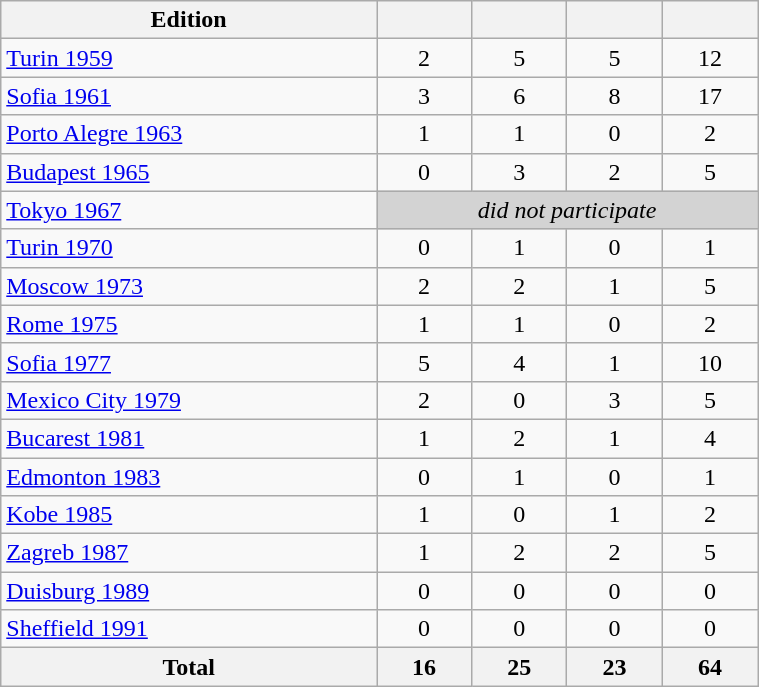<table class="wikitable" width="40%" style="font-size:100%; text-align:center;">
<tr>
<th>Edition</th>
<th></th>
<th></th>
<th></th>
<th></th>
</tr>
<tr>
<td align="left"> <a href='#'>Turin 1959</a></td>
<td>2</td>
<td>5</td>
<td>5</td>
<td>12</td>
</tr>
<tr>
<td align="left"> <a href='#'>Sofia 1961</a></td>
<td>3</td>
<td>6</td>
<td>8</td>
<td>17</td>
</tr>
<tr>
<td align="left"> <a href='#'>Porto Alegre 1963</a></td>
<td>1</td>
<td>1</td>
<td>0</td>
<td>2</td>
</tr>
<tr>
<td align="left"> <a href='#'>Budapest 1965</a></td>
<td>0</td>
<td>3</td>
<td>2</td>
<td>5</td>
</tr>
<tr>
<td align="left"> <a href='#'>Tokyo 1967</a></td>
<td colspan="4" bgcolor="lightgrey"><em>did not participate</em></td>
</tr>
<tr>
<td align="left"> <a href='#'>Turin 1970</a></td>
<td>0</td>
<td>1</td>
<td>0</td>
<td>1</td>
</tr>
<tr>
<td align="left"> <a href='#'>Moscow 1973</a></td>
<td>2</td>
<td>2</td>
<td>1</td>
<td>5</td>
</tr>
<tr>
<td align="left"> <a href='#'>Rome 1975</a></td>
<td>1</td>
<td>1</td>
<td>0</td>
<td>2</td>
</tr>
<tr>
<td align="left"> <a href='#'>Sofia 1977</a></td>
<td>5</td>
<td>4</td>
<td>1</td>
<td>10</td>
</tr>
<tr>
<td align="left"> <a href='#'>Mexico City 1979</a></td>
<td>2</td>
<td>0</td>
<td>3</td>
<td>5</td>
</tr>
<tr>
<td align="left"> <a href='#'>Bucarest 1981</a></td>
<td>1</td>
<td>2</td>
<td>1</td>
<td>4</td>
</tr>
<tr>
<td align="left"> <a href='#'>Edmonton 1983</a></td>
<td>0</td>
<td>1</td>
<td>0</td>
<td>1</td>
</tr>
<tr>
<td align="left"> <a href='#'>Kobe 1985</a></td>
<td>1</td>
<td>0</td>
<td>1</td>
<td>2</td>
</tr>
<tr>
<td align="left"> <a href='#'>Zagreb 1987</a></td>
<td>1</td>
<td>2</td>
<td>2</td>
<td>5</td>
</tr>
<tr>
<td align="left"> <a href='#'>Duisburg 1989</a></td>
<td>0</td>
<td>0</td>
<td>0</td>
<td>0</td>
</tr>
<tr>
<td align="left"> <a href='#'>Sheffield 1991</a></td>
<td>0</td>
<td>0</td>
<td>0</td>
<td>0</td>
</tr>
<tr>
<th>Total</th>
<th>16</th>
<th>25</th>
<th>23</th>
<th>64</th>
</tr>
</table>
